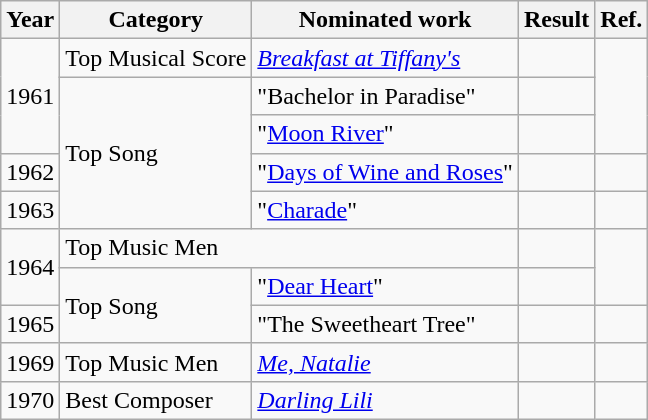<table class="wikitable">
<tr>
<th>Year</th>
<th>Category</th>
<th>Nominated work</th>
<th>Result</th>
<th>Ref.</th>
</tr>
<tr>
<td rowspan="3">1961</td>
<td>Top Musical Score</td>
<td><em><a href='#'>Breakfast at Tiffany's</a></em></td>
<td></td>
<td align="center" rowspan="3"></td>
</tr>
<tr>
<td rowspan="4">Top Song</td>
<td>"Bachelor in Paradise" </td>
<td></td>
</tr>
<tr>
<td>"<a href='#'>Moon River</a>" </td>
<td></td>
</tr>
<tr>
<td>1962</td>
<td>"<a href='#'>Days of Wine and Roses</a>" </td>
<td></td>
<td align="center"></td>
</tr>
<tr>
<td>1963</td>
<td>"<a href='#'>Charade</a>" </td>
<td></td>
<td align="center"></td>
</tr>
<tr>
<td rowspan="2">1964</td>
<td colspan="2">Top Music Men</td>
<td></td>
<td align="center" rowspan="2"></td>
</tr>
<tr>
<td rowspan="2">Top Song</td>
<td>"<a href='#'>Dear Heart</a>" </td>
<td></td>
</tr>
<tr>
<td>1965</td>
<td>"The Sweetheart Tree" </td>
<td></td>
<td align="center"></td>
</tr>
<tr>
<td>1969</td>
<td>Top Music Men</td>
<td><em><a href='#'>Me, Natalie</a></em></td>
<td></td>
<td align="center"></td>
</tr>
<tr>
<td>1970</td>
<td>Best Composer</td>
<td><em><a href='#'>Darling Lili</a></em></td>
<td></td>
<td align="center"></td>
</tr>
</table>
